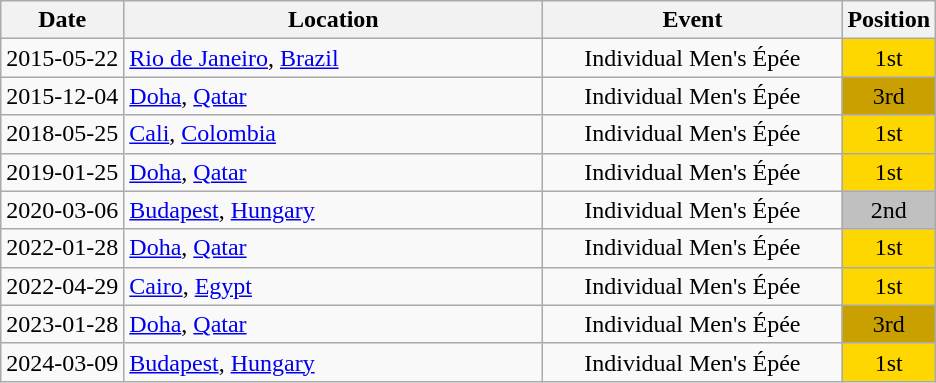<table class="wikitable" style="text-align:center;">
<tr>
<th>Date</th>
<th style="width:17em">Location</th>
<th style="width:12em">Event</th>
<th>Position</th>
</tr>
<tr>
<td>2015-05-22</td>
<td rowspan="1" align="left"> <a href='#'>Rio de Janeiro</a>, <a href='#'>Brazil</a></td>
<td>Individual Men's Épée</td>
<td bgcolor="gold">1st</td>
</tr>
<tr>
<td>2015-12-04</td>
<td rowspan="1" align="left"> <a href='#'>Doha</a>, <a href='#'>Qatar</a></td>
<td>Individual Men's Épée</td>
<td bgcolor="caramel">3rd</td>
</tr>
<tr>
<td rowspan="1">2018-05-25</td>
<td rowspan="1" align="left"> <a href='#'>Cali</a>, <a href='#'>Colombia</a></td>
<td>Individual Men's Épée</td>
<td bgcolor="gold">1st</td>
</tr>
<tr>
<td>2019-01-25</td>
<td rowspan="1" align="left"> <a href='#'>Doha</a>, <a href='#'>Qatar</a></td>
<td>Individual Men's Épée</td>
<td bgcolor="gold">1st</td>
</tr>
<tr>
<td>2020-03-06</td>
<td rowspan="1" align="left"> <a href='#'>Budapest</a>, <a href='#'>Hungary</a></td>
<td>Individual Men's Épée</td>
<td bgcolor="silver">2nd</td>
</tr>
<tr>
<td>2022-01-28</td>
<td rowspan="1" align="left"> <a href='#'>Doha</a>, <a href='#'>Qatar</a></td>
<td>Individual Men's Épée</td>
<td bgcolor="gold">1st</td>
</tr>
<tr>
<td>2022-04-29</td>
<td rowspan="1" align="left"> <a href='#'>Cairo</a>, <a href='#'>Egypt</a></td>
<td>Individual Men's Épée</td>
<td bgcolor="gold">1st</td>
</tr>
<tr>
<td>2023-01-28</td>
<td rowspan="1" align="left"> <a href='#'>Doha</a>, <a href='#'>Qatar</a></td>
<td>Individual Men's Épée</td>
<td bgcolor="caramel">3rd</td>
</tr>
<tr>
<td>2024-03-09</td>
<td rowspan="1" align="left"> <a href='#'>Budapest</a>, <a href='#'>Hungary</a></td>
<td>Individual Men's Épée</td>
<td bgcolor="gold">1st</td>
</tr>
</table>
